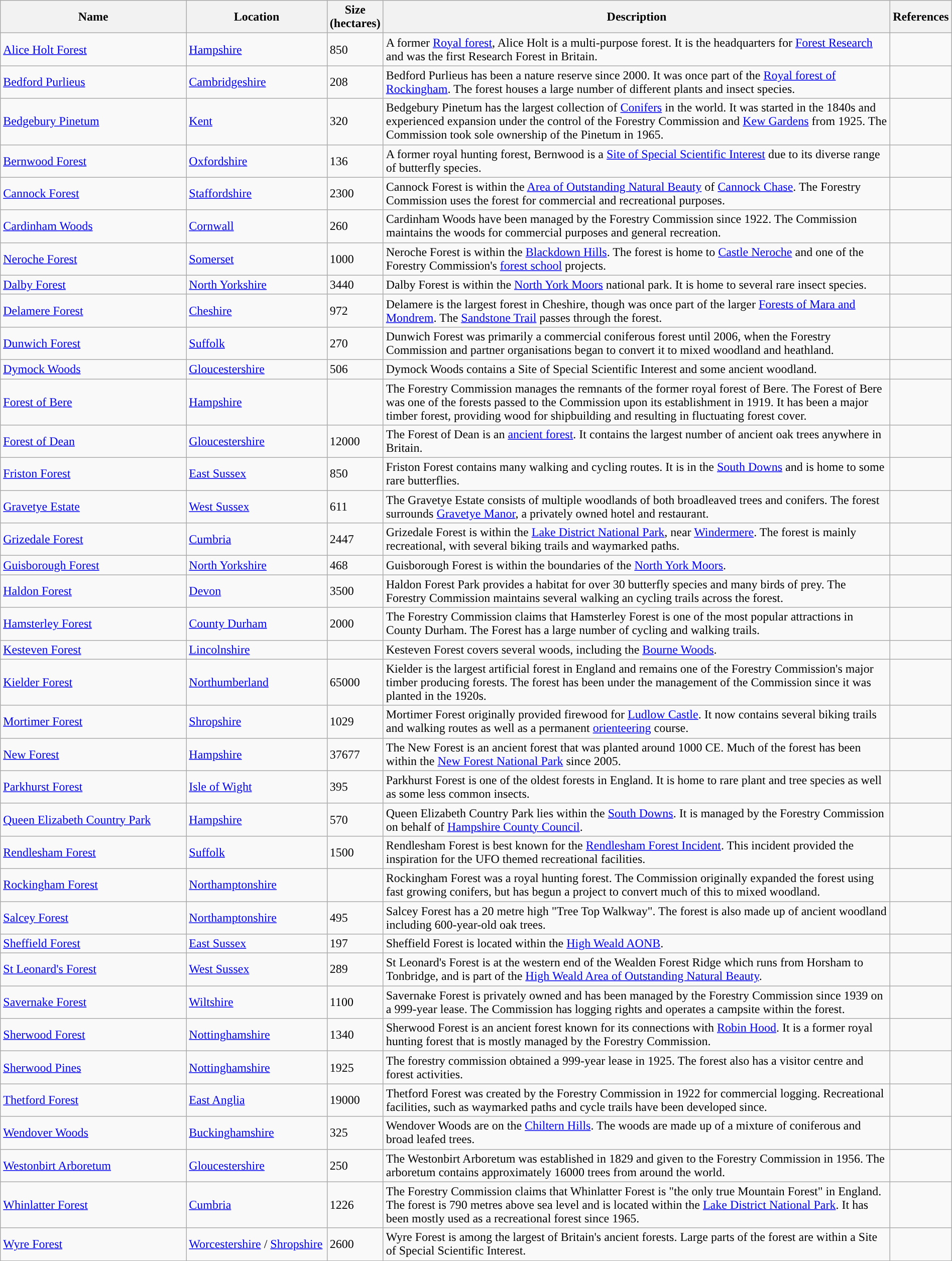<table class="wikitable sortable" style="width:100%">
<tr>
<th scope="col" width="20%">Name</th>
<th scope="col" width="15%">Location</th>
<th scope="col" width="5%">Size (hectares)</th>
<th scope="col" width="55%">Description</th>
<th scope="col" width="5%">References</th>
</tr>
<tr>
<td><a href='#'>Alice Holt Forest</a></td>
<td><a href='#'>Hampshire</a></td>
<td>850</td>
<td>A former <a href='#'>Royal forest</a>, Alice Holt is a multi-purpose forest. It is the headquarters for <a href='#'>Forest Research</a> and was the first Research Forest in Britain.</td>
<td></td>
</tr>
<tr>
<td><a href='#'>Bedford Purlieus</a></td>
<td><a href='#'>Cambridgeshire</a></td>
<td>208</td>
<td>Bedford Purlieus has been a nature reserve since 2000. It was once part of the <a href='#'>Royal forest of Rockingham</a>. The forest houses a large number of different plants and insect species.</td>
<td></td>
</tr>
<tr>
<td><a href='#'>Bedgebury Pinetum</a></td>
<td><a href='#'>Kent</a></td>
<td>320</td>
<td>Bedgebury Pinetum has the largest collection of <a href='#'>Conifers</a> in the world. It was started in the 1840s and experienced expansion under the control of the Forestry Commission and <a href='#'>Kew Gardens</a> from 1925. The Commission took sole ownership of the Pinetum in 1965.</td>
<td></td>
</tr>
<tr>
<td><a href='#'>Bernwood Forest</a></td>
<td><a href='#'>Oxfordshire</a></td>
<td>136</td>
<td>A former royal hunting forest, Bernwood is a <a href='#'>Site of Special Scientific Interest</a> due to its diverse range of butterfly species.</td>
<td></td>
</tr>
<tr>
<td><a href='#'>Cannock Forest</a></td>
<td><a href='#'>Staffordshire</a></td>
<td>2300</td>
<td>Cannock Forest is within the <a href='#'>Area of Outstanding Natural Beauty</a> of <a href='#'>Cannock Chase</a>. The Forestry Commission uses the forest for commercial and recreational purposes.</td>
<td></td>
</tr>
<tr>
<td><a href='#'>Cardinham Woods</a></td>
<td><a href='#'>Cornwall</a></td>
<td>260</td>
<td>Cardinham Woods have been managed by the Forestry Commission since 1922. The Commission maintains the woods for commercial purposes and general recreation.</td>
<td></td>
</tr>
<tr>
<td><a href='#'>Neroche Forest</a></td>
<td><a href='#'>Somerset</a></td>
<td>1000</td>
<td>Neroche Forest is within the <a href='#'>Blackdown Hills</a>. The forest is home to <a href='#'>Castle Neroche</a> and one of the Forestry Commission's <a href='#'>forest school</a> projects.</td>
<td></td>
</tr>
<tr>
<td><a href='#'>Dalby Forest</a></td>
<td><a href='#'>North Yorkshire</a></td>
<td>3440</td>
<td>Dalby Forest is within the <a href='#'>North York Moors</a> national park. It is home to several rare insect species.</td>
<td></td>
</tr>
<tr>
<td><a href='#'>Delamere Forest</a></td>
<td><a href='#'>Cheshire</a></td>
<td>972</td>
<td>Delamere is the largest forest in Cheshire, though was once part of the larger <a href='#'>Forests of Mara and Mondrem</a>. The <a href='#'>Sandstone Trail</a> passes through the forest.</td>
<td></td>
</tr>
<tr>
<td><a href='#'>Dunwich Forest</a></td>
<td><a href='#'>Suffolk</a></td>
<td>270</td>
<td>Dunwich Forest was primarily a commercial coniferous forest until 2006, when the Forestry Commission and partner organisations began to convert it to mixed woodland and heathland.</td>
<td></td>
</tr>
<tr>
<td><a href='#'>Dymock Woods</a></td>
<td><a href='#'>Gloucestershire</a></td>
<td>506</td>
<td>Dymock Woods contains a Site of Special Scientific Interest and some ancient woodland.</td>
<td></td>
</tr>
<tr>
<td><a href='#'>Forest of Bere</a></td>
<td><a href='#'>Hampshire</a></td>
<td></td>
<td>The Forestry Commission manages the remnants of the former royal forest of Bere. The Forest of Bere was one of the forests passed to the Commission upon its establishment in 1919. It has been a major timber forest, providing wood for shipbuilding and resulting in fluctuating forest cover.</td>
<td></td>
</tr>
<tr>
<td><a href='#'>Forest of Dean</a></td>
<td><a href='#'>Gloucestershire</a></td>
<td>12000</td>
<td>The Forest of Dean is an <a href='#'>ancient forest</a>. It contains the largest number of ancient oak trees anywhere in Britain.</td>
<td></td>
</tr>
<tr>
<td><a href='#'>Friston Forest</a></td>
<td><a href='#'>East Sussex</a></td>
<td>850</td>
<td>Friston Forest contains many walking and cycling routes. It is in the <a href='#'>South Downs</a> and is home to some rare butterflies.</td>
<td></td>
</tr>
<tr>
<td><a href='#'>Gravetye Estate</a></td>
<td><a href='#'>West Sussex</a></td>
<td>611</td>
<td>The Gravetye Estate consists of multiple woodlands of both broadleaved trees and conifers. The forest surrounds <a href='#'>Gravetye Manor</a>, a privately owned hotel and restaurant.</td>
<td></td>
</tr>
<tr>
<td><a href='#'>Grizedale Forest</a></td>
<td><a href='#'>Cumbria</a></td>
<td>2447</td>
<td>Grizedale Forest is within the <a href='#'>Lake District National Park</a>, near <a href='#'>Windermere</a>. The forest is mainly recreational, with several biking trails and waymarked paths.</td>
<td></td>
</tr>
<tr>
<td><a href='#'>Guisborough Forest</a></td>
<td><a href='#'>North Yorkshire</a></td>
<td>468</td>
<td>Guisborough Forest is within the boundaries of the <a href='#'>North York Moors</a>.</td>
<td></td>
</tr>
<tr>
<td><a href='#'>Haldon Forest</a></td>
<td><a href='#'>Devon</a></td>
<td>3500</td>
<td>Haldon Forest Park provides a habitat for over 30 butterfly species and many birds of prey. The Forestry Commission maintains several walking an cycling trails across the forest.</td>
<td></td>
</tr>
<tr>
<td><a href='#'>Hamsterley Forest</a></td>
<td><a href='#'>County Durham</a></td>
<td>2000</td>
<td>The Forestry Commission claims that Hamsterley Forest is one of the most popular attractions in County Durham. The Forest has a large number of cycling and walking trails.</td>
<td></td>
</tr>
<tr>
<td><a href='#'>Kesteven Forest</a></td>
<td><a href='#'>Lincolnshire</a></td>
<td></td>
<td>Kesteven Forest covers several woods, including the <a href='#'>Bourne Woods</a>.</td>
<td></td>
</tr>
<tr>
<td><a href='#'>Kielder Forest</a></td>
<td><a href='#'>Northumberland</a></td>
<td>65000</td>
<td>Kielder is the largest artificial forest in England and remains one of the Forestry Commission's major timber producing forests. The forest has been under the management of the Commission since it was planted in the 1920s.</td>
<td></td>
</tr>
<tr>
<td><a href='#'>Mortimer Forest</a></td>
<td><a href='#'>Shropshire</a></td>
<td>1029</td>
<td>Mortimer Forest originally provided firewood for <a href='#'>Ludlow Castle</a>. It now contains several biking trails and walking routes as well as a permanent <a href='#'>orienteering</a> course.</td>
<td></td>
</tr>
<tr>
<td><a href='#'>New Forest</a></td>
<td><a href='#'>Hampshire</a></td>
<td>37677</td>
<td>The New Forest is an ancient forest that was planted around 1000 CE. Much of the forest has been within the <a href='#'>New Forest National Park</a> since 2005.</td>
<td></td>
</tr>
<tr>
<td><a href='#'>Parkhurst Forest</a></td>
<td><a href='#'>Isle of Wight</a></td>
<td>395</td>
<td>Parkhurst Forest is one of the oldest forests in England. It is home to rare plant and tree species as well as some less common insects.</td>
<td></td>
</tr>
<tr>
<td><a href='#'>Queen Elizabeth Country Park</a></td>
<td><a href='#'>Hampshire</a></td>
<td>570</td>
<td>Queen Elizabeth Country Park lies within the <a href='#'>South Downs</a>. It is managed by the Forestry Commission on behalf of <a href='#'>Hampshire County Council</a>.</td>
<td></td>
</tr>
<tr>
<td><a href='#'>Rendlesham Forest</a></td>
<td><a href='#'>Suffolk</a></td>
<td>1500</td>
<td>Rendlesham Forest is best known for the <a href='#'>Rendlesham Forest Incident</a>. This incident provided the inspiration for the UFO themed recreational facilities.</td>
<td></td>
</tr>
<tr>
<td><a href='#'>Rockingham Forest</a></td>
<td><a href='#'>Northamptonshire</a></td>
<td></td>
<td>Rockingham Forest was a royal hunting forest. The Commission originally expanded the forest using fast growing conifers, but has begun a project to convert much of this to mixed woodland.</td>
<td></td>
</tr>
<tr>
<td><a href='#'>Salcey Forest</a></td>
<td><a href='#'>Northamptonshire</a></td>
<td>495</td>
<td>Salcey Forest has a 20 metre high "Tree Top Walkway". The forest is also made up of ancient woodland including 600-year-old oak trees.</td>
<td></td>
</tr>
<tr>
<td><a href='#'>Sheffield Forest</a></td>
<td><a href='#'>East Sussex</a></td>
<td>197</td>
<td>Sheffield Forest is located within the <a href='#'>High Weald AONB</a>.</td>
<td></td>
</tr>
<tr>
<td><a href='#'>St Leonard's Forest</a></td>
<td><a href='#'>West Sussex</a></td>
<td>289</td>
<td>St Leonard's Forest is at the western end of the Wealden Forest Ridge which runs from Horsham to Tonbridge, and is part of the <a href='#'>High Weald Area of Outstanding Natural Beauty</a>.</td>
<td></td>
</tr>
<tr>
<td><a href='#'>Savernake Forest</a></td>
<td><a href='#'>Wiltshire</a></td>
<td>1100</td>
<td>Savernake Forest is privately owned and has been managed by the Forestry Commission since 1939 on a 999-year lease. The Commission has logging rights and operates a campsite within the forest.</td>
<td></td>
</tr>
<tr>
<td><a href='#'>Sherwood Forest</a></td>
<td><a href='#'>Nottinghamshire</a></td>
<td>1340</td>
<td>Sherwood Forest is an ancient forest known for its connections with <a href='#'>Robin Hood</a>. It is a former royal hunting forest that is mostly managed by the Forestry Commission.</td>
<td></td>
</tr>
<tr>
<td><a href='#'>Sherwood Pines</a></td>
<td><a href='#'>Nottinghamshire</a></td>
<td>1925</td>
<td>The forestry commission obtained a 999-year lease in 1925. The forest also has a visitor centre and forest activities.</td>
<td></td>
</tr>
<tr>
<td><a href='#'>Thetford Forest</a></td>
<td><a href='#'>East Anglia</a></td>
<td>19000</td>
<td>Thetford Forest was created by the Forestry Commission in 1922 for commercial logging. Recreational facilities, such as waymarked paths and cycle trails have been developed since.</td>
<td></td>
</tr>
<tr>
<td><a href='#'>Wendover Woods</a></td>
<td><a href='#'>Buckinghamshire</a></td>
<td>325</td>
<td>Wendover Woods are on the <a href='#'>Chiltern Hills</a>. The woods are made up of a mixture of coniferous and broad leafed trees.</td>
<td></td>
</tr>
<tr>
<td><a href='#'>Westonbirt Arboretum</a></td>
<td><a href='#'>Gloucestershire</a></td>
<td>250</td>
<td>The Westonbirt Arboretum was established in 1829 and given to the Forestry Commission in 1956. The arboretum contains approximately 16000 trees from around the world.</td>
<td></td>
</tr>
<tr>
<td><a href='#'>Whinlatter Forest</a></td>
<td><a href='#'>Cumbria</a></td>
<td>1226</td>
<td>The Forestry Commission claims that Whinlatter Forest is "the only true Mountain Forest" in England. The forest is 790 metres above sea level and is located within the <a href='#'>Lake District National Park</a>. It has been mostly used as a recreational forest since 1965.</td>
<td></td>
</tr>
<tr>
<td><a href='#'>Wyre Forest</a></td>
<td><a href='#'>Worcestershire</a> / <a href='#'>Shropshire</a></td>
<td>2600</td>
<td>Wyre Forest is among the largest of Britain's ancient forests. Large parts of the forest are within a Site of Special Scientific Interest.</td>
<td></td>
</tr>
</table>
